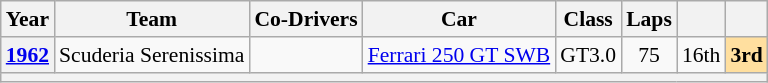<table class="wikitable" style="text-align:center; font-size:90%">
<tr>
<th>Year</th>
<th>Team</th>
<th>Co-Drivers</th>
<th>Car</th>
<th>Class</th>
<th>Laps</th>
<th></th>
<th></th>
</tr>
<tr>
<th><a href='#'>1962</a></th>
<td align=left> Scuderia Serenissima</td>
<td align=left></td>
<td align=left><a href='#'>Ferrari 250 GT SWB</a></td>
<td>GT3.0</td>
<td>75</td>
<td>16th</td>
<td style="background:#ffdf9f;"><strong>3rd</strong></td>
</tr>
<tr>
<th colspan="8"></th>
</tr>
</table>
